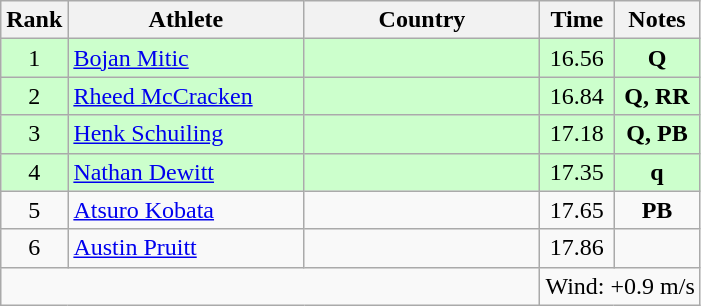<table class="wikitable sortable" style="text-align:center">
<tr>
<th>Rank</th>
<th style="width:150px">Athlete</th>
<th style="width:150px">Country</th>
<th>Time</th>
<th>Notes</th>
</tr>
<tr style="background:#cfc;">
<td>1</td>
<td style="text-align:left;"><a href='#'>Bojan Mitic</a></td>
<td style="text-align:left;"></td>
<td>16.56</td>
<td><strong>Q</strong></td>
</tr>
<tr style="background:#cfc;">
<td>2</td>
<td style="text-align:left;"><a href='#'>Rheed McCracken</a></td>
<td style="text-align:left;"></td>
<td>16.84</td>
<td><strong>Q, RR</strong></td>
</tr>
<tr style="background:#cfc;">
<td>3</td>
<td style="text-align:left;"><a href='#'>Henk Schuiling</a></td>
<td style="text-align:left;"></td>
<td>17.18</td>
<td><strong>Q, PB</strong></td>
</tr>
<tr style="background:#cfc;">
<td>4</td>
<td style="text-align:left;"><a href='#'>Nathan Dewitt</a></td>
<td style="text-align:left;"></td>
<td>17.35</td>
<td><strong>q</strong></td>
</tr>
<tr>
<td>5</td>
<td style="text-align:left;"><a href='#'>Atsuro Kobata</a></td>
<td style="text-align:left;"></td>
<td>17.65</td>
<td><strong>PB</strong></td>
</tr>
<tr>
<td>6</td>
<td style="text-align:left;"><a href='#'>Austin Pruitt</a></td>
<td style="text-align:left;"></td>
<td>17.86</td>
<td></td>
</tr>
<tr class="sortbottom">
<td colspan="3"></td>
<td colspan="2">Wind: +0.9 m/s</td>
</tr>
</table>
